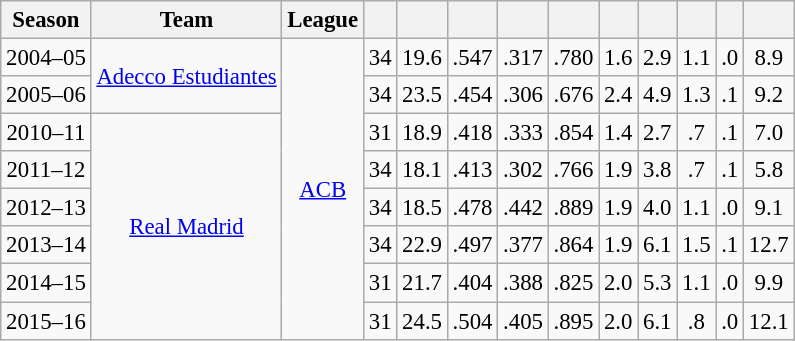<table class="wikitable sortable" style="font-size:95%; text-align:center;">
<tr>
<th>Season</th>
<th>Team</th>
<th>League</th>
<th></th>
<th></th>
<th></th>
<th></th>
<th></th>
<th></th>
<th></th>
<th></th>
<th></th>
<th></th>
</tr>
<tr>
<td>2004–05</td>
<td rowspan="2"><a href='#'>Adecco Estudiantes</a></td>
<td rowspan="8"><a href='#'>ACB</a></td>
<td>34</td>
<td>19.6</td>
<td>.547</td>
<td>.317</td>
<td>.780</td>
<td>1.6</td>
<td>2.9</td>
<td>1.1</td>
<td>.0</td>
<td>8.9</td>
</tr>
<tr>
<td>2005–06</td>
<td>34</td>
<td>23.5</td>
<td>.454</td>
<td>.306</td>
<td>.676</td>
<td>2.4</td>
<td>4.9</td>
<td>1.3</td>
<td>.1</td>
<td>9.2</td>
</tr>
<tr>
<td>2010–11</td>
<td rowspan="6"><a href='#'>Real Madrid</a></td>
<td>31</td>
<td>18.9</td>
<td>.418</td>
<td>.333</td>
<td>.854</td>
<td>1.4</td>
<td>2.7</td>
<td>.7</td>
<td>.1</td>
<td>7.0</td>
</tr>
<tr>
<td>2011–12</td>
<td>34</td>
<td>18.1</td>
<td>.413</td>
<td>.302</td>
<td>.766</td>
<td>1.9</td>
<td>3.8</td>
<td>.7</td>
<td>.1</td>
<td>5.8</td>
</tr>
<tr>
<td>2012–13</td>
<td>34</td>
<td>18.5</td>
<td>.478</td>
<td>.442</td>
<td>.889</td>
<td>1.9</td>
<td>4.0</td>
<td>1.1</td>
<td>.0</td>
<td>9.1</td>
</tr>
<tr>
<td>2013–14</td>
<td>34</td>
<td>22.9</td>
<td>.497</td>
<td>.377</td>
<td>.864</td>
<td>1.9</td>
<td>6.1</td>
<td>1.5</td>
<td>.1</td>
<td>12.7</td>
</tr>
<tr>
<td>2014–15</td>
<td>31</td>
<td>21.7</td>
<td>.404</td>
<td>.388</td>
<td>.825</td>
<td>2.0</td>
<td>5.3</td>
<td>1.1</td>
<td>.0</td>
<td>9.9</td>
</tr>
<tr>
<td>2015–16</td>
<td>31</td>
<td>24.5</td>
<td>.504</td>
<td>.405</td>
<td>.895</td>
<td>2.0</td>
<td>6.1</td>
<td>.8</td>
<td>.0</td>
<td>12.1</td>
</tr>
</table>
